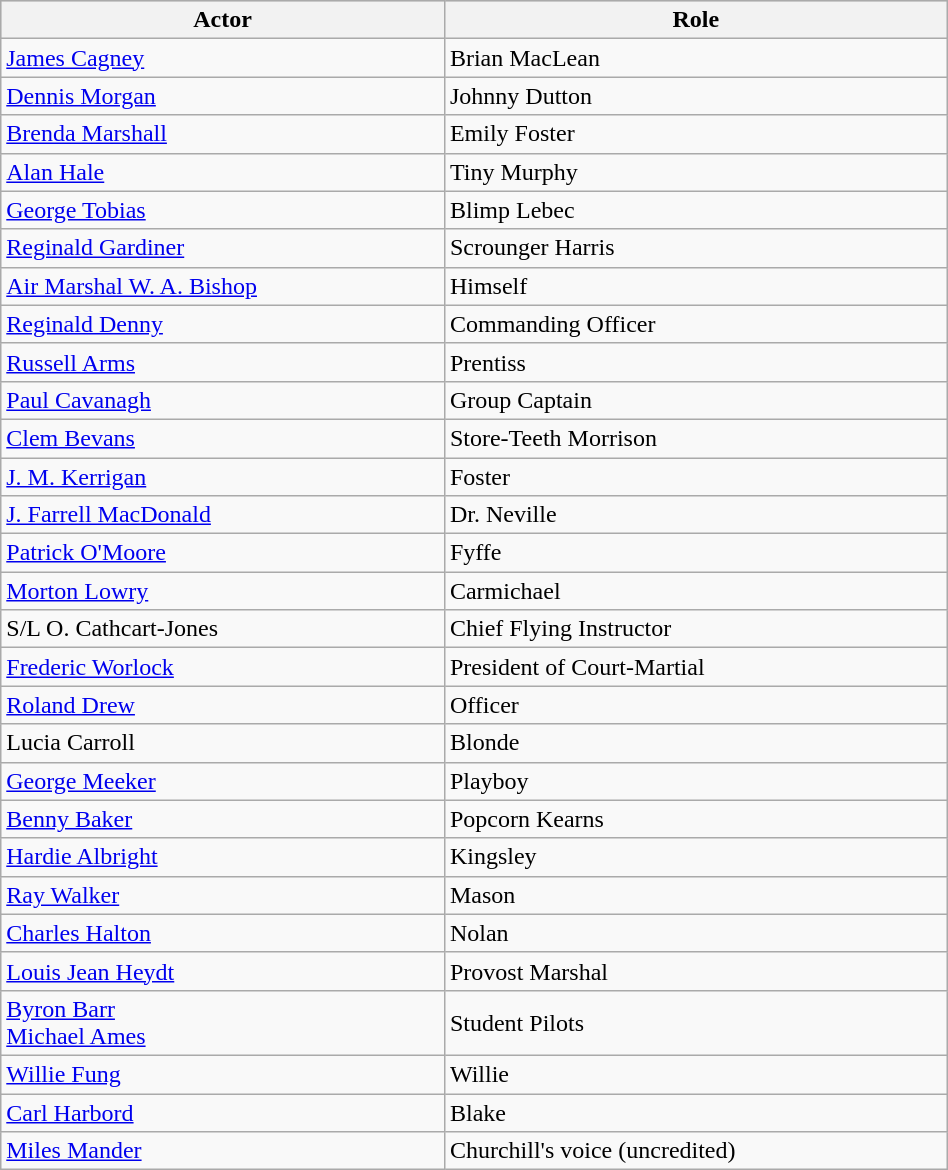<table class="wikitable" width="50%">
<tr bgcolor="#CCCCCC">
<th>Actor</th>
<th>Role</th>
</tr>
<tr>
<td><a href='#'>James Cagney</a></td>
<td>Brian MacLean</td>
</tr>
<tr>
<td><a href='#'>Dennis Morgan</a></td>
<td>Johnny Dutton</td>
</tr>
<tr>
<td><a href='#'>Brenda Marshall</a></td>
<td>Emily Foster</td>
</tr>
<tr>
<td><a href='#'>Alan Hale</a></td>
<td>Tiny Murphy</td>
</tr>
<tr>
<td><a href='#'>George Tobias</a></td>
<td>Blimp Lebec</td>
</tr>
<tr>
<td><a href='#'>Reginald Gardiner</a></td>
<td>Scrounger Harris</td>
</tr>
<tr>
<td><a href='#'>Air Marshal W. A. Bishop</a></td>
<td>Himself</td>
</tr>
<tr>
<td><a href='#'>Reginald Denny</a></td>
<td>Commanding Officer</td>
</tr>
<tr>
<td><a href='#'>Russell Arms</a></td>
<td>Prentiss</td>
</tr>
<tr>
<td><a href='#'>Paul Cavanagh</a></td>
<td>Group Captain</td>
</tr>
<tr>
<td><a href='#'>Clem Bevans</a></td>
<td>Store-Teeth Morrison</td>
</tr>
<tr>
<td><a href='#'>J. M. Kerrigan</a></td>
<td>Foster</td>
</tr>
<tr>
<td><a href='#'>J. Farrell MacDonald</a></td>
<td>Dr. Neville</td>
</tr>
<tr>
<td><a href='#'>Patrick O'Moore</a></td>
<td>Fyffe</td>
</tr>
<tr>
<td><a href='#'>Morton Lowry</a></td>
<td>Carmichael</td>
</tr>
<tr>
<td>S/L O. Cathcart-Jones</td>
<td>Chief Flying Instructor</td>
</tr>
<tr>
<td><a href='#'>Frederic Worlock</a></td>
<td>President of Court-Martial</td>
</tr>
<tr>
<td><a href='#'>Roland Drew</a></td>
<td>Officer</td>
</tr>
<tr>
<td>Lucia Carroll</td>
<td>Blonde</td>
</tr>
<tr>
<td><a href='#'>George Meeker</a></td>
<td>Playboy</td>
</tr>
<tr>
<td><a href='#'>Benny Baker</a></td>
<td>Popcorn Kearns</td>
</tr>
<tr>
<td><a href='#'>Hardie Albright</a></td>
<td>Kingsley</td>
</tr>
<tr>
<td><a href='#'>Ray Walker</a></td>
<td>Mason</td>
</tr>
<tr>
<td><a href='#'>Charles Halton</a></td>
<td>Nolan</td>
</tr>
<tr>
<td><a href='#'>Louis Jean Heydt</a></td>
<td>Provost Marshal</td>
</tr>
<tr>
<td><a href='#'>Byron Barr</a><br><a href='#'>Michael Ames</a></td>
<td>Student Pilots</td>
</tr>
<tr>
<td><a href='#'>Willie Fung</a></td>
<td>Willie</td>
</tr>
<tr>
<td><a href='#'>Carl Harbord</a></td>
<td>Blake</td>
</tr>
<tr>
<td><a href='#'>Miles Mander</a></td>
<td>Churchill's voice (uncredited)</td>
</tr>
</table>
